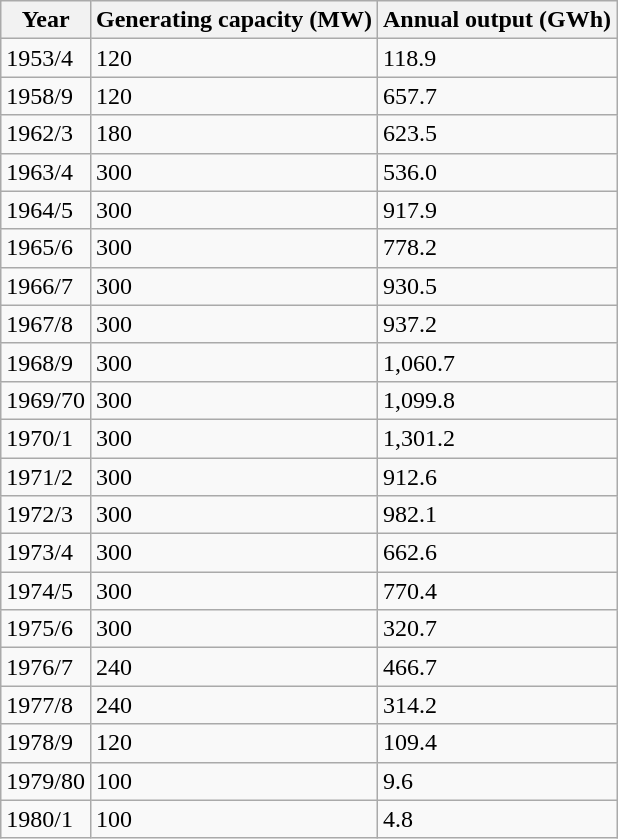<table class="wikitable">
<tr>
<th>Year</th>
<th>Generating capacity (MW)</th>
<th>Annual output (GWh)</th>
</tr>
<tr>
<td>1953/4</td>
<td>120</td>
<td>118.9</td>
</tr>
<tr>
<td>1958/9</td>
<td>120</td>
<td>657.7</td>
</tr>
<tr>
<td>1962/3</td>
<td>180</td>
<td>623.5</td>
</tr>
<tr>
<td>1963/4</td>
<td>300</td>
<td>536.0</td>
</tr>
<tr>
<td>1964/5</td>
<td>300</td>
<td>917.9</td>
</tr>
<tr>
<td>1965/6</td>
<td>300</td>
<td>778.2</td>
</tr>
<tr>
<td>1966/7</td>
<td>300</td>
<td>930.5</td>
</tr>
<tr>
<td>1967/8</td>
<td>300</td>
<td>937.2</td>
</tr>
<tr>
<td>1968/9</td>
<td>300</td>
<td>1,060.7</td>
</tr>
<tr>
<td>1969/70</td>
<td>300</td>
<td>1,099.8</td>
</tr>
<tr>
<td>1970/1</td>
<td>300</td>
<td>1,301.2</td>
</tr>
<tr>
<td>1971/2</td>
<td>300</td>
<td>912.6</td>
</tr>
<tr>
<td>1972/3</td>
<td>300</td>
<td>982.1</td>
</tr>
<tr>
<td>1973/4</td>
<td>300</td>
<td>662.6</td>
</tr>
<tr>
<td>1974/5</td>
<td>300</td>
<td>770.4</td>
</tr>
<tr>
<td>1975/6</td>
<td>300</td>
<td>320.7</td>
</tr>
<tr>
<td>1976/7</td>
<td>240</td>
<td>466.7</td>
</tr>
<tr>
<td>1977/8</td>
<td>240</td>
<td>314.2</td>
</tr>
<tr>
<td>1978/9</td>
<td>120</td>
<td>109.4</td>
</tr>
<tr>
<td>1979/80</td>
<td>100</td>
<td>9.6</td>
</tr>
<tr>
<td>1980/1</td>
<td>100</td>
<td>4.8</td>
</tr>
</table>
